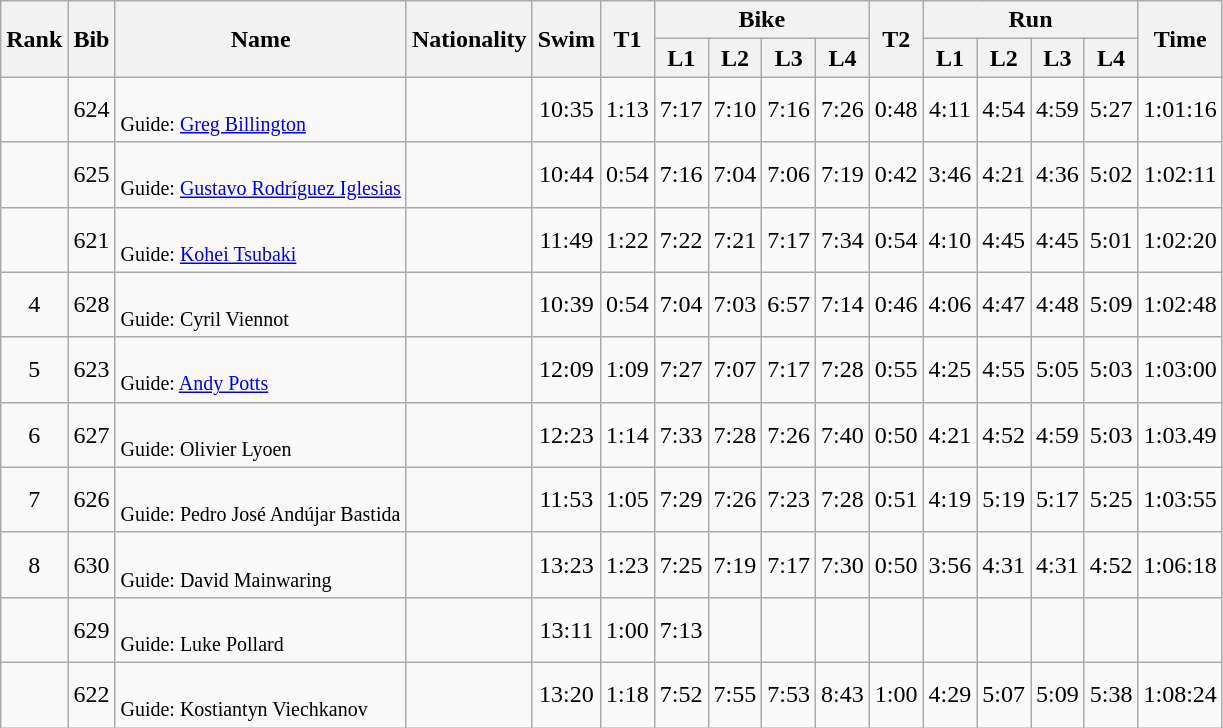<table class="wikitable sortable" style="text-align:center">
<tr>
<th rowspan="2">Rank</th>
<th rowspan="2">Bib</th>
<th rowspan="2">Name</th>
<th rowspan="2">Nationality</th>
<th rowspan="2">Swim</th>
<th rowspan="2">T1</th>
<th colspan="4">Bike</th>
<th rowspan="2">T2</th>
<th colspan="4">Run</th>
<th rowspan="2">Time</th>
</tr>
<tr>
<th>L1</th>
<th>L2</th>
<th>L3</th>
<th>L4</th>
<th>L1</th>
<th>L2</th>
<th>L3</th>
<th>L4</th>
</tr>
<tr>
<td></td>
<td>624</td>
<td align=left><br><small>Guide: <a href='#'>Greg Billington</a></small></td>
<td align=left></td>
<td>10:35</td>
<td>1:13</td>
<td>7:17</td>
<td>7:10</td>
<td>7:16</td>
<td>7:26</td>
<td>0:48</td>
<td>4:11</td>
<td>4:54</td>
<td>4:59</td>
<td>5:27</td>
<td>1:01:16</td>
</tr>
<tr>
<td></td>
<td>625</td>
<td align=left><br><small>Guide: <a href='#'>Gustavo Rodríguez Iglesias</a></small></td>
<td align=left></td>
<td>10:44</td>
<td>0:54</td>
<td>7:16</td>
<td>7:04</td>
<td>7:06</td>
<td>7:19</td>
<td>0:42</td>
<td>3:46</td>
<td>4:21</td>
<td>4:36</td>
<td>5:02</td>
<td>1:02:11</td>
</tr>
<tr>
<td></td>
<td>621</td>
<td align=left><br><small>Guide: <a href='#'>Kohei Tsubaki</a></small></td>
<td align=left></td>
<td>11:49</td>
<td>1:22</td>
<td>7:22</td>
<td>7:21</td>
<td>7:17</td>
<td>7:34</td>
<td>0:54</td>
<td>4:10</td>
<td>4:45</td>
<td>4:45</td>
<td>5:01</td>
<td>1:02:20</td>
</tr>
<tr>
<td>4</td>
<td>628</td>
<td align=left><br><small>Guide: Cyril Viennot</small></td>
<td align=left></td>
<td>10:39</td>
<td>0:54</td>
<td>7:04</td>
<td>7:03</td>
<td>6:57</td>
<td>7:14</td>
<td>0:46</td>
<td>4:06</td>
<td>4:47</td>
<td>4:48</td>
<td>5:09</td>
<td>1:02:48</td>
</tr>
<tr>
<td>5</td>
<td>623</td>
<td align=left><br><small>Guide: <a href='#'>Andy Potts</a></small></td>
<td align=left></td>
<td>12:09</td>
<td>1:09</td>
<td>7:27</td>
<td>7:07</td>
<td>7:17</td>
<td>7:28</td>
<td>0:55</td>
<td>4:25</td>
<td>4:55</td>
<td>5:05</td>
<td>5:03</td>
<td>1:03:00</td>
</tr>
<tr>
<td>6</td>
<td>627</td>
<td align=left><br><small>Guide: Olivier Lyoen</small></td>
<td align=left></td>
<td>12:23</td>
<td>1:14</td>
<td>7:33</td>
<td>7:28</td>
<td>7:26</td>
<td>7:40</td>
<td>0:50</td>
<td>4:21</td>
<td>4:52</td>
<td>4:59</td>
<td>5:03</td>
<td>1:03.49</td>
</tr>
<tr>
<td>7</td>
<td>626</td>
<td align=left><br><small>Guide: Pedro José Andújar Bastida</small></td>
<td align=left></td>
<td>11:53</td>
<td>1:05</td>
<td>7:29</td>
<td>7:26</td>
<td>7:23</td>
<td>7:28</td>
<td>0:51</td>
<td>4:19</td>
<td>5:19</td>
<td>5:17</td>
<td>5:25</td>
<td>1:03:55</td>
</tr>
<tr>
<td>8</td>
<td>630</td>
<td align=left><br><small>Guide: David Mainwaring</small></td>
<td align=left></td>
<td>13:23</td>
<td>1:23</td>
<td>7:25</td>
<td>7:19</td>
<td>7:17</td>
<td>7:30</td>
<td>0:50</td>
<td>3:56</td>
<td>4:31</td>
<td>4:31</td>
<td>4:52</td>
<td>1:06:18</td>
</tr>
<tr>
<td></td>
<td>629</td>
<td align=left><br><small>Guide: Luke Pollard</small></td>
<td align=left></td>
<td>13:11</td>
<td>1:00</td>
<td>7:13</td>
<td></td>
<td></td>
<td></td>
<td></td>
<td></td>
<td></td>
<td></td>
<td></td>
<td></td>
</tr>
<tr>
<td></td>
<td>622</td>
<td align=left><br><small>Guide: Kostiantyn Viechkanov</small></td>
<td align=left></td>
<td>13:20</td>
<td>1:18</td>
<td>7:52</td>
<td>7:55</td>
<td>7:53</td>
<td>8:43</td>
<td>1:00</td>
<td>4:29</td>
<td>5:07</td>
<td>5:09</td>
<td>5:38</td>
<td>1:08:24</td>
</tr>
</table>
